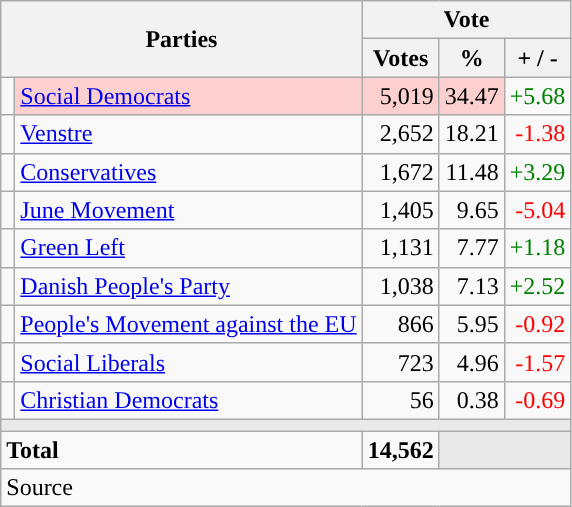<table class="wikitable" style="text-align:right;">
<tr>
<th style="text-align:centre;" rowspan="2" colspan="2" width="225">Parties</th>
<th colspan="3">Vote</th>
</tr>
<tr>
<th width="15">Votes</th>
<th width="15">%</th>
<th width="15">+ / -</th>
</tr>
<tr>
<td width="2" style="color:inherit;background:"></td>
<td bgcolor=#fbd0ce   align="left"><a href='#'>Social Democrats</a></td>
<td bgcolor=#fbd0ce>5,019</td>
<td bgcolor=#fbd0ce>34.47</td>
<td style=color:green;>+5.68</td>
</tr>
<tr>
<td width="2" style="color:inherit;background:"></td>
<td align="left"><a href='#'>Venstre</a></td>
<td>2,652</td>
<td>18.21</td>
<td style=color:red;>-1.38</td>
</tr>
<tr>
<td width="2" style="color:inherit;background:"></td>
<td align="left"><a href='#'>Conservatives</a></td>
<td>1,672</td>
<td>11.48</td>
<td style=color:green;>+3.29</td>
</tr>
<tr>
<td width="2" style="color:inherit;background:"></td>
<td align="left"><a href='#'>June Movement</a></td>
<td>1,405</td>
<td>9.65</td>
<td style=color:red;>-5.04</td>
</tr>
<tr>
<td width="2" style="color:inherit;background:"></td>
<td align="left"><a href='#'>Green Left</a></td>
<td>1,131</td>
<td>7.77</td>
<td style=color:green;>+1.18</td>
</tr>
<tr>
<td width="2" style="color:inherit;background:"></td>
<td align="left"><a href='#'>Danish People's Party</a></td>
<td>1,038</td>
<td>7.13</td>
<td style=color:green;>+2.52</td>
</tr>
<tr>
<td width="2" style="color:inherit;background:"></td>
<td align="left"><a href='#'>People's Movement against the EU</a></td>
<td>866</td>
<td>5.95</td>
<td style=color:red;>-0.92</td>
</tr>
<tr>
<td width="2" style="color:inherit;background:"></td>
<td align="left"><a href='#'>Social Liberals</a></td>
<td>723</td>
<td>4.96</td>
<td style=color:red;>-1.57</td>
</tr>
<tr>
<td width="2" style="color:inherit;background:"></td>
<td align="left"><a href='#'>Christian Democrats</a></td>
<td>56</td>
<td>0.38</td>
<td style=color:red;>-0.69</td>
</tr>
<tr>
<td colspan="7" bgcolor="#E9E9E9"></td>
</tr>
<tr>
<td align="left" colspan="2"><strong>Total</strong></td>
<td><strong>14,562</strong></td>
<td bgcolor="#E9E9E9" colspan="2"></td>
</tr>
<tr>
<td align="left" colspan="6">Source</td>
</tr>
</table>
